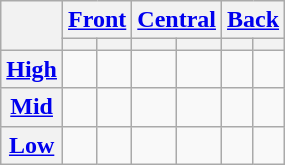<table class="wikitable" style="text-align:center;">
<tr>
<th rowspan="2"></th>
<th colspan="2"><a href='#'>Front</a></th>
<th colspan="2"><a href='#'>Central</a></th>
<th colspan="2"><a href='#'>Back</a></th>
</tr>
<tr>
<th></th>
<th></th>
<th></th>
<th></th>
<th></th>
<th></th>
</tr>
<tr>
<th><a href='#'>High</a></th>
<td></td>
<td></td>
<td></td>
<td></td>
<td></td>
<td></td>
</tr>
<tr>
<th><a href='#'>Mid</a></th>
<td></td>
<td></td>
<td></td>
<td></td>
<td></td>
<td></td>
</tr>
<tr>
<th><a href='#'>Low</a></th>
<td></td>
<td></td>
<td></td>
<td></td>
<td></td>
<td></td>
</tr>
</table>
